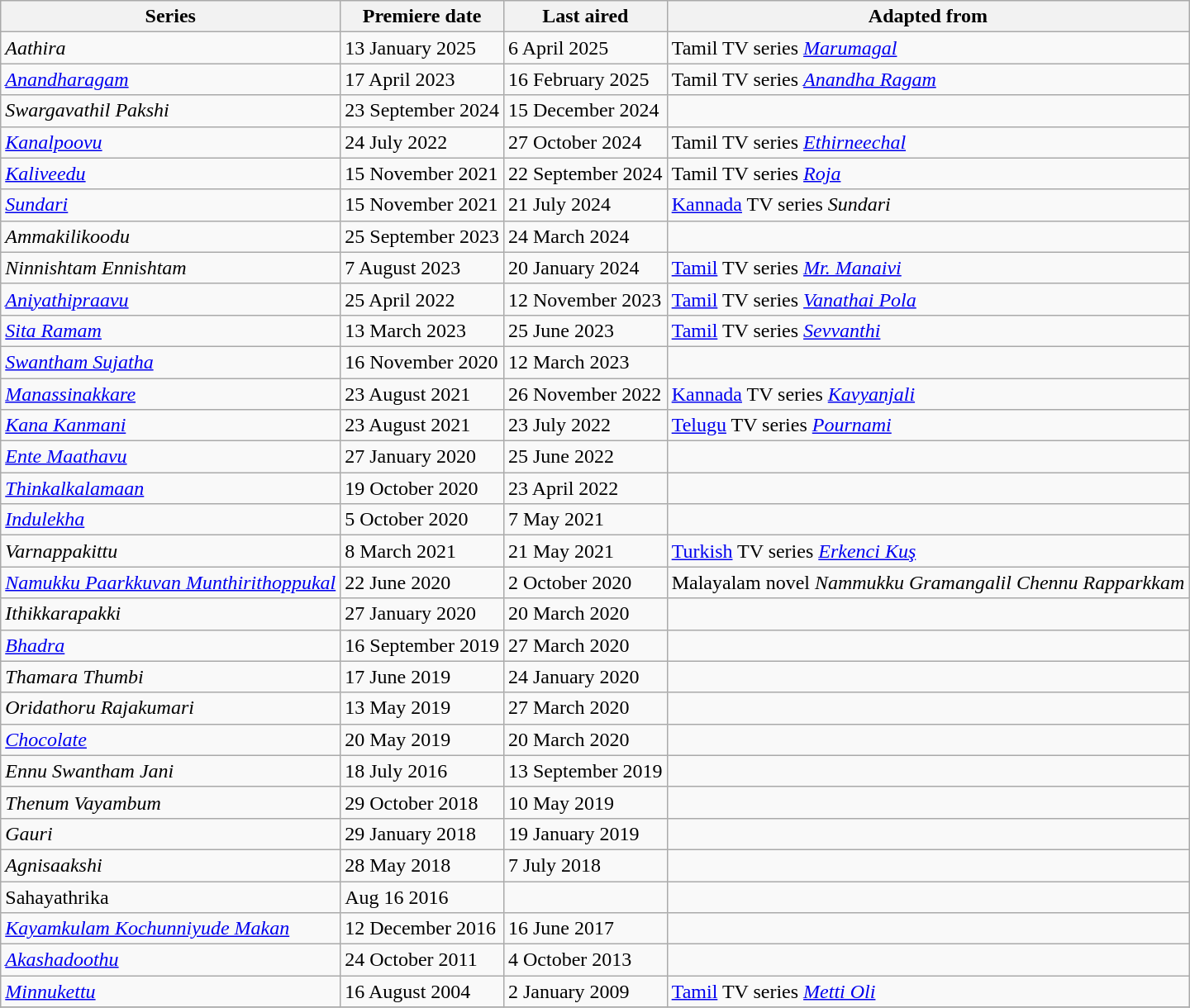<table class="wikitable sortable">
<tr>
<th>Series</th>
<th>Premiere date</th>
<th>Last aired</th>
<th>Adapted from</th>
</tr>
<tr>
<td><em>Aathira</em></td>
<td>13 January 2025</td>
<td>6 April 2025</td>
<td>Tamil TV series <em><a href='#'>Marumagal</a></em></td>
</tr>
<tr>
<td><em><a href='#'>Anandharagam</a></em></td>
<td>17 April 2023</td>
<td>16 February 2025</td>
<td>Tamil TV series <em><a href='#'>Anandha Ragam</a></em></td>
</tr>
<tr>
<td><em>Swargavathil Pakshi</em></td>
<td>23 September 2024</td>
<td>15 December 2024</td>
<td></td>
</tr>
<tr>
<td><em><a href='#'>Kanalpoovu</a></em></td>
<td>24 July 2022</td>
<td>27 October 2024</td>
<td>Tamil TV series <em><a href='#'>Ethirneechal</a></em></td>
</tr>
<tr>
<td><em><a href='#'>Kaliveedu</a></em></td>
<td>15 November 2021</td>
<td>22 September 2024</td>
<td>Tamil TV series <em><a href='#'>Roja</a></em></td>
</tr>
<tr>
<td><em><a href='#'>Sundari</a></em></td>
<td>15 November 2021</td>
<td>21 July 2024</td>
<td><a href='#'>Kannada</a> TV series <em>Sundari</em></td>
</tr>
<tr>
<td><em>Ammakilikoodu</em></td>
<td>25 September 2023</td>
<td>24 March 2024</td>
<td></td>
</tr>
<tr>
<td><em>Ninnishtam Ennishtam</em></td>
<td>7 August 2023</td>
<td>20 January 2024</td>
<td><a href='#'>Tamil</a>  TV series <em><a href='#'>Mr. Manaivi</a></em></td>
</tr>
<tr>
<td><em><a href='#'>Aniyathipraavu</a></em></td>
<td>25 April 2022</td>
<td>12 November 2023</td>
<td><a href='#'>Tamil</a>  TV series <em><a href='#'>Vanathai Pola</a></em></td>
</tr>
<tr>
<td><em><a href='#'>Sita Ramam</a></em></td>
<td>13 March 2023</td>
<td>25 June 2023</td>
<td><a href='#'>Tamil</a>  TV series <em><a href='#'>Sevvanthi</a></em></td>
</tr>
<tr>
<td><em><a href='#'>Swantham Sujatha</a></em></td>
<td>16 November 2020</td>
<td>12 March 2023</td>
<td></td>
</tr>
<tr>
<td><em><a href='#'>Manassinakkare</a></em></td>
<td>23 August 2021</td>
<td>26 November 2022</td>
<td><a href='#'>Kannada</a>  TV series <em><a href='#'>Kavyanjali</a></em></td>
</tr>
<tr>
<td><em><a href='#'>Kana Kanmani</a></em></td>
<td>23 August 2021</td>
<td>23 July 2022</td>
<td><a href='#'>Telugu</a>  TV series <em><a href='#'>Pournami</a></em></td>
</tr>
<tr>
<td><em><a href='#'>Ente Maathavu</a></em></td>
<td>27 January 2020</td>
<td>25 June 2022</td>
<td></td>
</tr>
<tr>
<td><em><a href='#'>Thinkalkalamaan</a></em></td>
<td>19 October 2020</td>
<td>23 April 2022</td>
<td></td>
</tr>
<tr>
<td><em><a href='#'>Indulekha</a></em></td>
<td>5 October 2020</td>
<td>7 May 2021</td>
<td></td>
</tr>
<tr>
<td><em>Varnappakittu</em></td>
<td>8 March 2021</td>
<td>21 May 2021</td>
<td><a href='#'>Turkish</a>  TV series <em><a href='#'>Erkenci Kuş</a></em></td>
</tr>
<tr>
<td><em><a href='#'>Namukku Paarkkuvan Munthirithoppukal</a></em></td>
<td>22 June 2020</td>
<td>2 October 2020</td>
<td>Malayalam novel <em>Nammukku Gramangalil Chennu Rapparkkam</em></td>
</tr>
<tr>
<td><em>Ithikkarapakki</em></td>
<td>27 January 2020</td>
<td>20 March 2020</td>
<td></td>
</tr>
<tr>
<td><em><a href='#'>Bhadra</a></em></td>
<td>16 September 2019</td>
<td>27 March 2020</td>
<td></td>
</tr>
<tr>
<td><em>Thamara Thumbi</em></td>
<td>17 June 2019</td>
<td>24 January 2020</td>
<td></td>
</tr>
<tr>
<td><em>Oridathoru Rajakumari</em></td>
<td>13 May 2019</td>
<td>27 March 2020</td>
<td></td>
</tr>
<tr>
<td><em><a href='#'>Chocolate</a></em></td>
<td>20 May 2019</td>
<td>20 March 2020</td>
<td></td>
</tr>
<tr>
<td><em>Ennu Swantham Jani</em></td>
<td>18 July 2016</td>
<td>13 September 2019</td>
<td></td>
</tr>
<tr>
<td><em>Thenum Vayambum</em></td>
<td>29 October 2018</td>
<td>10 May 2019</td>
<td></td>
</tr>
<tr>
<td><em>Gauri</em></td>
<td>29 January 2018</td>
<td>19 January 2019</td>
<td></td>
</tr>
<tr>
<td><em>Agnisaakshi</em></td>
<td>28 May 2018</td>
<td>7 July 2018</td>
<td></td>
</tr>
<tr>
<td>Sahayathrika</td>
<td>Aug 16 2016</td>
<td></td>
<td></td>
</tr>
<tr>
<td><em><a href='#'>Kayamkulam Kochunniyude Makan</a></em></td>
<td>12 December 2016</td>
<td>16 June 2017</td>
<td></td>
</tr>
<tr>
<td><em><a href='#'>Akashadoothu</a></em></td>
<td>24 October 2011</td>
<td>4 October 2013</td>
<td></td>
</tr>
<tr>
<td><em><a href='#'>Minnukettu</a></em></td>
<td>16 August 2004</td>
<td>2 January 2009</td>
<td><a href='#'>Tamil</a>  TV series <em><a href='#'>Metti Oli</a></em></td>
</tr>
<tr>
</tr>
</table>
